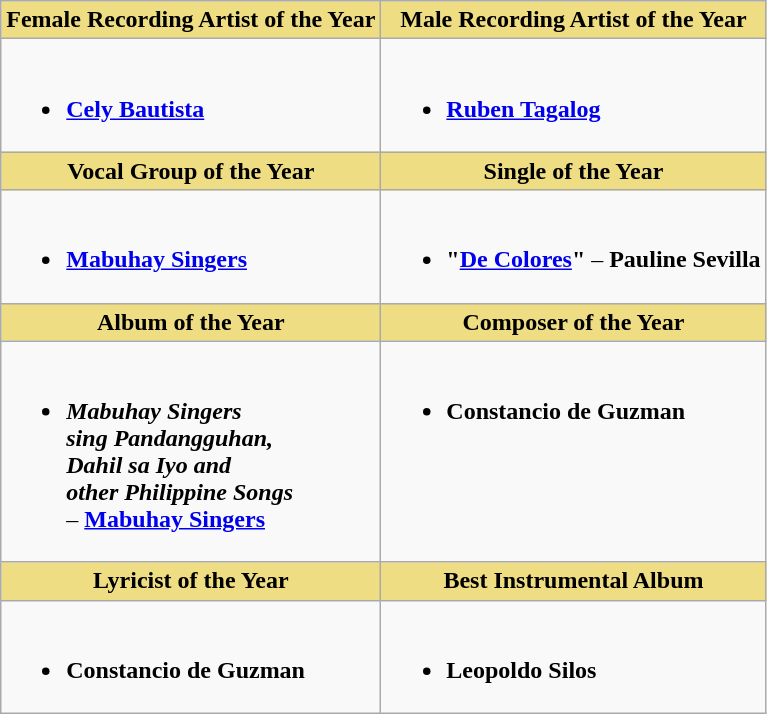<table class="wikitable">
<tr>
<th style="background:#EEDD82;" ! width:50%">Female Recording Artist of the Year</th>
<th style="background:#EEDD82;" ! width:50%">Male Recording Artist of the Year</th>
</tr>
<tr>
<td valign="top"><br><ul><li><strong><a href='#'>Cely Bautista</a></strong></li></ul></td>
<td valign="top"><br><ul><li><strong><a href='#'>Ruben Tagalog</a></strong></li></ul></td>
</tr>
<tr>
<th style="background:#EEDD82;" ! width:50%">Vocal Group of the Year</th>
<th style="background:#EEDD82;" ! width:50%">Single of the Year</th>
</tr>
<tr>
<td valign="top"><br><ul><li><strong><a href='#'>Mabuhay Singers</a></strong></li></ul></td>
<td valign="top"><br><ul><li><strong>"<a href='#'>De Colores</a>"</strong> – <strong>Pauline Sevilla</strong></li></ul></td>
</tr>
<tr>
<th style="background:#EEDD82;" ! width:50%">Album of the Year</th>
<th style="background:#EEDD82;" ! width:50%">Composer of the Year</th>
</tr>
<tr>
<td valign="top"><br><ul><li><strong><em>Mabuhay Singers<br>sing Pandangguhan,<br> Dahil sa Iyo and<br> other Philippine Songs</em></strong><br>– <strong><a href='#'>Mabuhay Singers</a></strong></li></ul></td>
<td valign="top"><br><ul><li><strong>Constancio de Guzman</strong></li></ul></td>
</tr>
<tr>
<th style="background:#EEDD82;" ! width:50%">Lyricist of the Year</th>
<th style="background:#EEDD82;" ! width:50%">Best Instrumental Album</th>
</tr>
<tr>
<td valign="top"><br><ul><li><strong>Constancio de Guzman</strong></li></ul></td>
<td valign="top"><br><ul><li><strong>Leopoldo Silos</strong></li></ul></td>
</tr>
</table>
